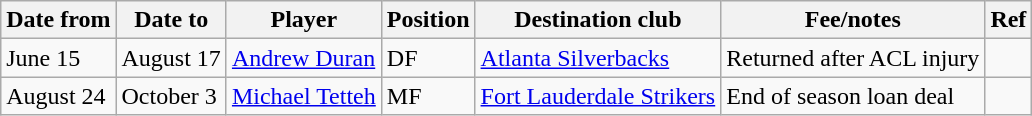<table class="wikitable">
<tr>
<th>Date from</th>
<th>Date to</th>
<th>Player</th>
<th>Position</th>
<th>Destination club</th>
<th>Fee/notes</th>
<th>Ref</th>
</tr>
<tr>
<td>June 15</td>
<td>August 17</td>
<td> <a href='#'>Andrew Duran</a></td>
<td>DF</td>
<td> <a href='#'>Atlanta Silverbacks</a></td>
<td>Returned after ACL injury</td>
<td></td>
</tr>
<tr>
<td>August 24</td>
<td>October 3</td>
<td> <a href='#'>Michael Tetteh</a></td>
<td>MF</td>
<td> <a href='#'>Fort Lauderdale Strikers</a></td>
<td>End of season loan deal</td>
<td></td>
</tr>
</table>
